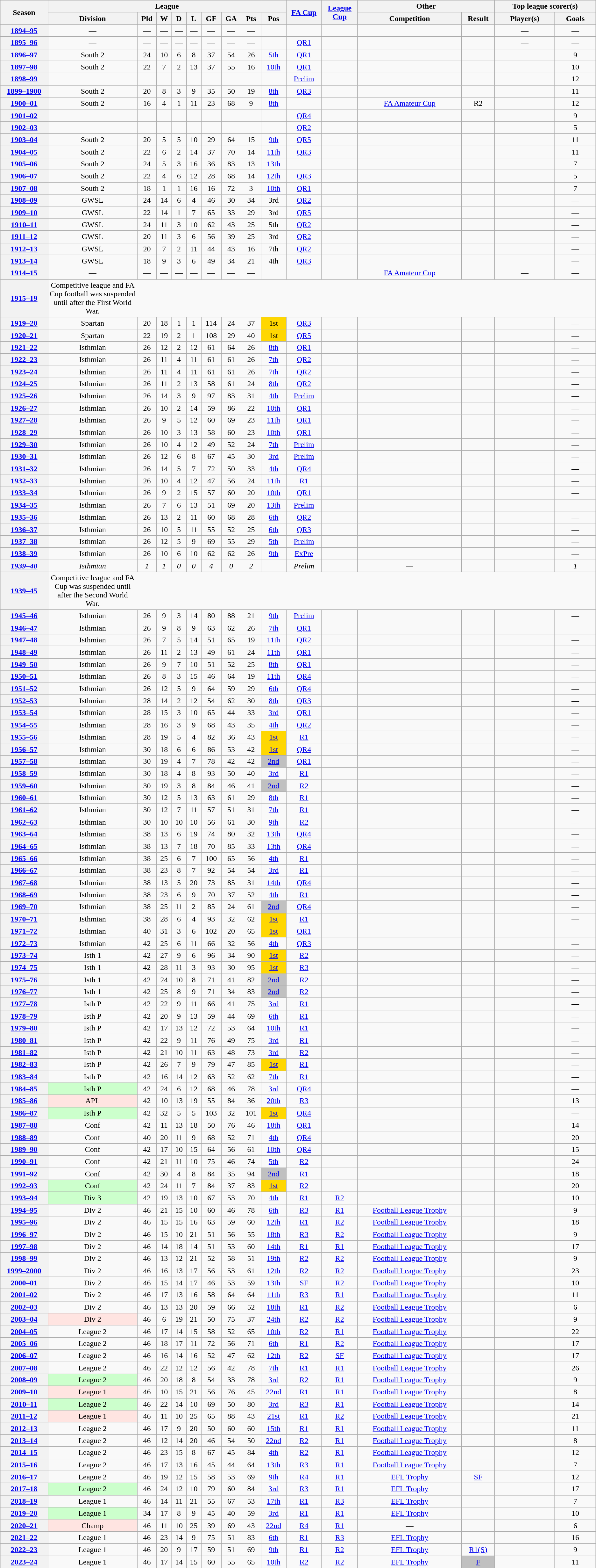<table class="wikitable sortable" style="text-align:center">
<tr>
<th rowspan=2 width=8% scope=col>Season</th>
<th colspan=9 width=40%>League</th>
<th rowspan=2 width=6% scope=col data-sort-type="text"><a href='#'>FA Cup</a></th>
<th rowspan=2 width=6% scope=col><a href='#'>League Cup</a></th>
<th colspan=2 width=23%>Other</th>
<th colspan=2 width=17%>Top league scorer(s)</th>
</tr>
<tr class=unsortable>
<th width=15% scope=col data-sort-type=text>Division</th>
<th scope=col data-sort-type=number>Pld</th>
<th scope=col data-sort-type=number>W</th>
<th scope=col data-sort-type=number>D</th>
<th scope=col data-sort-type=number>L</th>
<th scope=col data-sort-type=number>GF</th>
<th scope=col data-sort-type=number>GA</th>
<th scope=col data-sort-type=number>Pts</th>
<th scope=col data-sort-type=number>Pos</th>
<th scope=col data-sort-type=text>Competition</th>
<th scope=col data-sort-type=text>Result</th>
<th scope=col data-sort-type=text>Player(s)</th>
<th scope=col data-sort-type=number>Goals</th>
</tr>
<tr>
<th scope=row><a href='#'>1894–95</a></th>
<td data-sort-value="ZZ">—</td>
<td>—</td>
<td>—</td>
<td>—</td>
<td>—</td>
<td>—</td>
<td>—</td>
<td>—</td>
<td></td>
<td></td>
<td></td>
<td></td>
<td></td>
<td>—</td>
<td>—</td>
</tr>
<tr>
<th scope=row><a href='#'>1895–96</a></th>
<td data-sort-value="ZZ">—</td>
<td>—</td>
<td>—</td>
<td>—</td>
<td>—</td>
<td>—</td>
<td>—</td>
<td>—</td>
<td></td>
<td><a href='#'>QR1</a></td>
<td></td>
<td></td>
<td></td>
<td>—</td>
<td>—</td>
</tr>
<tr>
<th scope=row><a href='#'>1896–97</a></th>
<td>South 2</td>
<td>24</td>
<td>10</td>
<td>6</td>
<td>8</td>
<td>37</td>
<td>54</td>
<td>26</td>
<td><a href='#'>5th</a></td>
<td><a href='#'>QR1</a></td>
<td></td>
<td></td>
<td></td>
<td style=text-align:left></td>
<td>9</td>
</tr>
<tr>
<th scope=row><a href='#'>1897–98</a></th>
<td>South 2</td>
<td>22</td>
<td>7</td>
<td>2</td>
<td>13</td>
<td>37</td>
<td>55</td>
<td>16</td>
<td><a href='#'>10th</a></td>
<td><a href='#'>QR1</a></td>
<td></td>
<td></td>
<td></td>
<td style=text-align:left></td>
<td>10</td>
</tr>
<tr>
<th scope=row><a href='#'>1898–99</a></th>
<td></td>
<td></td>
<td></td>
<td></td>
<td></td>
<td></td>
<td></td>
<td></td>
<td></td>
<td><a href='#'>Prelim</a></td>
<td></td>
<td></td>
<td></td>
<td style=text-align:left></td>
<td>12</td>
</tr>
<tr>
<th scope=row><a href='#'>1899–1900</a></th>
<td>South 2</td>
<td>20</td>
<td>8</td>
<td>3</td>
<td>9</td>
<td>35</td>
<td>50</td>
<td>19</td>
<td><a href='#'>8th</a></td>
<td><a href='#'>QR3</a></td>
<td></td>
<td></td>
<td></td>
<td style=text-align:left></td>
<td>11</td>
</tr>
<tr>
<th scope=row><a href='#'>1900–01</a></th>
<td>South 2</td>
<td>16</td>
<td>4</td>
<td>1</td>
<td>11</td>
<td>23</td>
<td>68</td>
<td>9</td>
<td><a href='#'>8th</a></td>
<td></td>
<td></td>
<td><a href='#'>FA Amateur Cup</a></td>
<td>R2</td>
<td style=text-align:left></td>
<td>12</td>
</tr>
<tr>
<th scope=row><a href='#'>1901–02</a></th>
<td></td>
<td></td>
<td></td>
<td></td>
<td></td>
<td></td>
<td></td>
<td></td>
<td></td>
<td><a href='#'>QR4</a></td>
<td></td>
<td></td>
<td></td>
<td style=text-align:left></td>
<td>9</td>
</tr>
<tr>
<th scope=row><a href='#'>1902–03</a></th>
<td></td>
<td></td>
<td></td>
<td></td>
<td></td>
<td></td>
<td></td>
<td></td>
<td></td>
<td><a href='#'>QR2</a></td>
<td></td>
<td></td>
<td></td>
<td style=text-align:left></td>
<td>5</td>
</tr>
<tr>
<th scope=row><a href='#'>1903–04</a></th>
<td>South 2</td>
<td>20</td>
<td>5</td>
<td>5</td>
<td>10</td>
<td>29</td>
<td>64</td>
<td>15</td>
<td><a href='#'>9th</a></td>
<td><a href='#'>QR5</a></td>
<td></td>
<td></td>
<td></td>
<td style=text-align:left></td>
<td>11</td>
</tr>
<tr>
<th scope=row><a href='#'>1904–05</a></th>
<td>South 2</td>
<td>22</td>
<td>6</td>
<td>2</td>
<td>14</td>
<td>37</td>
<td>70</td>
<td>14</td>
<td><a href='#'>11th</a></td>
<td><a href='#'>QR3</a></td>
<td></td>
<td></td>
<td></td>
<td style=text-align:left></td>
<td>11</td>
</tr>
<tr>
<th scope=row><a href='#'>1905–06</a></th>
<td>South 2</td>
<td>24</td>
<td>5</td>
<td>3</td>
<td>16</td>
<td>36</td>
<td>83</td>
<td>13</td>
<td><a href='#'>13th</a></td>
<td></td>
<td></td>
<td></td>
<td></td>
<td style=text-align:left></td>
<td>7</td>
</tr>
<tr>
<th scope=row><a href='#'>1906–07</a></th>
<td>South 2</td>
<td>22</td>
<td>4</td>
<td>6</td>
<td>12</td>
<td>28</td>
<td>68</td>
<td>14</td>
<td><a href='#'>12th</a></td>
<td><a href='#'>QR3</a></td>
<td></td>
<td></td>
<td></td>
<td style=text-align:left></td>
<td>5</td>
</tr>
<tr>
<th scope=row><a href='#'>1907–08</a></th>
<td>South 2</td>
<td>18</td>
<td>1</td>
<td>1</td>
<td>16</td>
<td>16</td>
<td>72</td>
<td>3</td>
<td><a href='#'>10th</a></td>
<td><a href='#'>QR1</a></td>
<td></td>
<td></td>
<td></td>
<td style=text-align:left></td>
<td>7</td>
</tr>
<tr>
<th scope=row><a href='#'>1908–09</a></th>
<td data-sort-value="NLG">GWSL</td>
<td>24</td>
<td>14</td>
<td>6</td>
<td>4</td>
<td>46</td>
<td>30</td>
<td>34</td>
<td>3rd</td>
<td><a href='#'>QR2</a></td>
<td></td>
<td></td>
<td></td>
<td style=text-align:left></td>
<td data-sort-value=-1>—</td>
</tr>
<tr>
<th scope=row><a href='#'>1909–10</a></th>
<td data-sort-value="NLG">GWSL</td>
<td>22</td>
<td>14</td>
<td>1</td>
<td>7</td>
<td>65</td>
<td>33</td>
<td>29</td>
<td>3rd</td>
<td><a href='#'>QR5</a></td>
<td></td>
<td></td>
<td></td>
<td style=text-align:left></td>
<td data-sort-value=-1>—</td>
</tr>
<tr>
<th scope=row><a href='#'>1910–11</a></th>
<td data-sort-value="NLG">GWSL</td>
<td>24</td>
<td>11</td>
<td>3</td>
<td>10</td>
<td>62</td>
<td>43</td>
<td>25</td>
<td>5th</td>
<td><a href='#'>QR2</a></td>
<td></td>
<td></td>
<td></td>
<td style=text-align:left></td>
<td data-sort-value=-1>—</td>
</tr>
<tr>
<th scope=row><a href='#'>1911–12</a></th>
<td data-sort-value="NLG">GWSL</td>
<td>20</td>
<td>11</td>
<td>3</td>
<td>6</td>
<td>56</td>
<td>39</td>
<td>25</td>
<td>3rd</td>
<td><a href='#'>QR2</a></td>
<td></td>
<td></td>
<td></td>
<td style=text-align:left></td>
<td data-sort-value=-1>—</td>
</tr>
<tr>
<th scope=row><a href='#'>1912–13</a></th>
<td data-sort-value="NLG">GWSL</td>
<td>20</td>
<td>7</td>
<td>2</td>
<td>11</td>
<td>44</td>
<td>43</td>
<td>16</td>
<td>7th</td>
<td><a href='#'>QR2</a></td>
<td></td>
<td></td>
<td></td>
<td style=text-align:left></td>
<td data-sort-value=-1>—</td>
</tr>
<tr>
<th scope=row><a href='#'>1913–14</a></th>
<td data-sort-value="NLG">GWSL</td>
<td>18</td>
<td>9</td>
<td>3</td>
<td>6</td>
<td>49</td>
<td>34</td>
<td>21</td>
<td>4th</td>
<td><a href='#'>QR3</a></td>
<td></td>
<td></td>
<td></td>
<td style=text-align:left></td>
<td data-sort-value=-1>—</td>
</tr>
<tr>
<th scope=row><a href='#'>1914–15</a></th>
<td data-sort-value="Z">—</td>
<td>—</td>
<td>—</td>
<td>—</td>
<td>—</td>
<td>—</td>
<td>—</td>
<td>—</td>
<td></td>
<td></td>
<td></td>
<td><a href='#'>FA Amateur Cup</a></td>
<td></td>
<td>—</td>
<td>—</td>
</tr>
<tr>
<th scope=row><a href='#'>1915–19</a></th>
<td data-sort-value="ZZZ"><div>Competitive league and FA Cup football was suspended until after the First World War.</div></td>
<td style=border-left-style:hidden data-sort-value="—"></td>
<td style=border-left-style:hidden data-sort-value="—"></td>
<td style=border-left-style:hidden data-sort-value="—"></td>
<td style=border-left-style:hidden data-sort-value="—"></td>
<td style=border-left-style:hidden data-sort-value="—"></td>
<td style=border-left-style:hidden data-sort-value="—"></td>
<td style=border-left-style:hidden data-sort-value="—"></td>
<td style=border-left-style:hidden data-sort-value="999"></td>
<td style=border-left-style:hidden data-sort-value="—"></td>
<td style=border-left-style:hidden data-sort-value="—"></td>
<td style=border-left-style:hidden data-sort-value=" "></td>
<td style=border-left-style:hidden data-sort-value="—"></td>
<td style=border-left-style:hidden data-sort-value="zzzz"></td>
<td style=border-left-style:hidden data-sort-value="-99"></td>
</tr>
<tr>
<th scope=row><a href='#'>1919–20</a></th>
<td>Spartan</td>
<td>20</td>
<td>18</td>
<td>1</td>
<td>1</td>
<td>114</td>
<td>24</td>
<td>37</td>
<td style=background:gold>1st</td>
<td><a href='#'>QR3</a></td>
<td></td>
<td></td>
<td></td>
<td style=text-align:left></td>
<td data-sort-value=-1>—</td>
</tr>
<tr>
<th scope=row><a href='#'>1920–21</a></th>
<td>Spartan</td>
<td>22</td>
<td>19</td>
<td>2</td>
<td>1</td>
<td>108</td>
<td>29</td>
<td>40</td>
<td style=background:gold>1st</td>
<td><a href='#'>QR5</a></td>
<td></td>
<td></td>
<td></td>
<td style=text-align:left></td>
<td data-sort-value=-1>—</td>
</tr>
<tr>
<th scope=row><a href='#'>1921–22</a></th>
<td>Isthmian</td>
<td>26</td>
<td>12</td>
<td>2</td>
<td>12</td>
<td>61</td>
<td>64</td>
<td>26</td>
<td><a href='#'>8th</a></td>
<td><a href='#'>QR1</a></td>
<td></td>
<td></td>
<td></td>
<td style=text-align:left></td>
<td data-sort-value=-1>—</td>
</tr>
<tr>
<th scope=row><a href='#'>1922–23</a></th>
<td>Isthmian</td>
<td>26</td>
<td>11</td>
<td>4</td>
<td>11</td>
<td>61</td>
<td>61</td>
<td>26</td>
<td><a href='#'>7th</a></td>
<td><a href='#'>QR2</a></td>
<td></td>
<td></td>
<td></td>
<td style=text-align:left></td>
<td data-sort-value=-1>—</td>
</tr>
<tr>
<th scope=row><a href='#'>1923–24</a></th>
<td>Isthmian</td>
<td>26</td>
<td>11</td>
<td>4</td>
<td>11</td>
<td>61</td>
<td>61</td>
<td>26</td>
<td><a href='#'>7th</a></td>
<td><a href='#'>QR2</a></td>
<td></td>
<td></td>
<td></td>
<td style=text-align:left></td>
<td data-sort-value=-1>—</td>
</tr>
<tr>
<th scope=row><a href='#'>1924–25</a></th>
<td>Isthmian</td>
<td>26</td>
<td>11</td>
<td>2</td>
<td>13</td>
<td>58</td>
<td>61</td>
<td>24</td>
<td><a href='#'>8th</a></td>
<td><a href='#'>QR2</a></td>
<td></td>
<td></td>
<td></td>
<td style=text-align:left></td>
<td data-sort-value=-1>—</td>
</tr>
<tr>
<th scope=row><a href='#'>1925–26</a></th>
<td>Isthmian</td>
<td>26</td>
<td>14</td>
<td>3</td>
<td>9</td>
<td>97</td>
<td>83</td>
<td>31</td>
<td><a href='#'>4th</a></td>
<td><a href='#'>Prelim</a></td>
<td></td>
<td></td>
<td></td>
<td style=text-align:left></td>
<td data-sort-value=-1>—</td>
</tr>
<tr>
<th scope=row><a href='#'>1926–27</a></th>
<td>Isthmian</td>
<td>26</td>
<td>10</td>
<td>2</td>
<td>14</td>
<td>59</td>
<td>86</td>
<td>22</td>
<td><a href='#'>10th</a></td>
<td><a href='#'>QR1</a></td>
<td></td>
<td></td>
<td></td>
<td style=text-align:left></td>
<td data-sort-value=-1>—</td>
</tr>
<tr>
<th scope=row><a href='#'>1927–28</a></th>
<td>Isthmian</td>
<td>26</td>
<td>9</td>
<td>5</td>
<td>12</td>
<td>60</td>
<td>69</td>
<td>23</td>
<td><a href='#'>11th</a></td>
<td><a href='#'>QR1</a></td>
<td></td>
<td></td>
<td></td>
<td style=text-align:left></td>
<td data-sort-value=-1>—</td>
</tr>
<tr>
<th scope=row><a href='#'>1928–29</a></th>
<td>Isthmian</td>
<td>26</td>
<td>10</td>
<td>3</td>
<td>13</td>
<td>58</td>
<td>60</td>
<td>23</td>
<td><a href='#'>10th</a></td>
<td><a href='#'>QR1</a></td>
<td></td>
<td></td>
<td></td>
<td style=text-align:left></td>
<td data-sort-value=-1>—</td>
</tr>
<tr>
<th scope=row><a href='#'>1929–30</a></th>
<td>Isthmian</td>
<td>26</td>
<td>10</td>
<td>4</td>
<td>12</td>
<td>49</td>
<td>52</td>
<td>24</td>
<td><a href='#'>7th</a></td>
<td><a href='#'>Prelim</a></td>
<td></td>
<td></td>
<td></td>
<td style=text-align:left></td>
<td data-sort-value=-1>—</td>
</tr>
<tr>
<th scope=row><a href='#'>1930–31</a></th>
<td>Isthmian</td>
<td>26</td>
<td>12</td>
<td>6</td>
<td>8</td>
<td>67</td>
<td>45</td>
<td>30</td>
<td><a href='#'>3rd</a></td>
<td><a href='#'>Prelim</a></td>
<td></td>
<td></td>
<td></td>
<td style=text-align:left></td>
<td data-sort-value=-1>—</td>
</tr>
<tr>
<th scope=row><a href='#'>1931–32</a></th>
<td>Isthmian</td>
<td>26</td>
<td>14</td>
<td>5</td>
<td>7</td>
<td>72</td>
<td>50</td>
<td>33</td>
<td><a href='#'>4th</a></td>
<td><a href='#'>QR4</a></td>
<td></td>
<td></td>
<td></td>
<td style=text-align:left></td>
<td data-sort-value=-1>—</td>
</tr>
<tr>
<th scope=row><a href='#'>1932–33</a></th>
<td>Isthmian</td>
<td>26</td>
<td>10</td>
<td>4</td>
<td>12</td>
<td>47</td>
<td>56</td>
<td>24</td>
<td><a href='#'>11th</a></td>
<td><a href='#'>R1</a></td>
<td></td>
<td></td>
<td></td>
<td style=text-align:left></td>
<td data-sort-value=-1>—</td>
</tr>
<tr>
<th scope=row><a href='#'>1933–34</a></th>
<td>Isthmian</td>
<td>26</td>
<td>9</td>
<td>2</td>
<td>15</td>
<td>57</td>
<td>60</td>
<td>20</td>
<td><a href='#'>10th</a></td>
<td><a href='#'>QR1</a></td>
<td></td>
<td></td>
<td></td>
<td style=text-align:left></td>
<td data-sort-value=-1>—</td>
</tr>
<tr>
<th scope=row><a href='#'>1934–35</a></th>
<td>Isthmian</td>
<td>26</td>
<td>7</td>
<td>6</td>
<td>13</td>
<td>51</td>
<td>69</td>
<td>20</td>
<td><a href='#'>13th</a></td>
<td><a href='#'>Prelim</a></td>
<td></td>
<td></td>
<td></td>
<td style=text-align:left></td>
<td data-sort-value=-1>—</td>
</tr>
<tr>
<th scope=row><a href='#'>1935–36</a></th>
<td>Isthmian</td>
<td>26</td>
<td>13</td>
<td>2</td>
<td>11</td>
<td>60</td>
<td>68</td>
<td>28</td>
<td><a href='#'>6th</a></td>
<td><a href='#'>QR2</a></td>
<td></td>
<td></td>
<td></td>
<td style=text-align:left></td>
<td data-sort-value=-1>—</td>
</tr>
<tr>
<th scope=row><a href='#'>1936–37</a></th>
<td>Isthmian</td>
<td>26</td>
<td>10</td>
<td>5</td>
<td>11</td>
<td>55</td>
<td>52</td>
<td>25</td>
<td><a href='#'>6th</a></td>
<td><a href='#'>QR3</a></td>
<td></td>
<td></td>
<td></td>
<td style=text-align:left></td>
<td data-sort-value=-1>—</td>
</tr>
<tr>
<th scope=row><a href='#'>1937–38</a></th>
<td>Isthmian</td>
<td>26</td>
<td>12</td>
<td>5</td>
<td>9</td>
<td>69</td>
<td>55</td>
<td>29</td>
<td><a href='#'>5th</a></td>
<td><a href='#'>Prelim</a></td>
<td></td>
<td></td>
<td></td>
<td style=text-align:left></td>
<td data-sort-value=-1>—</td>
</tr>
<tr>
<th scope=row><a href='#'>1938–39</a></th>
<td>Isthmian</td>
<td>26</td>
<td>10</td>
<td>6</td>
<td>10</td>
<td>62</td>
<td>62</td>
<td>26</td>
<td><a href='#'>9th</a></td>
<td><a href='#'>ExPre</a></td>
<td></td>
<td></td>
<td></td>
<td style=text-align:left></td>
<td data-sort-value=-1>—</td>
</tr>
<tr style=font-style:italic>
<th scope=row><a href='#'>1939–40</a></th>
<td>Isthmian</td>
<td>1</td>
<td>1</td>
<td>0</td>
<td>0</td>
<td>4</td>
<td>0</td>
<td>2</td>
<td></td>
<td>Prelim</td>
<td></td>
<td>—</td>
<td></td>
<td style=text-align:left></td>
<td>1</td>
</tr>
<tr>
<th scope=row><a href='#'>1939–45</a></th>
<td data-sort-value="ZZZ"><div>Competitive league and FA Cup was suspended until after the Second World War.</div></td>
<td style=border-left-style:hidden data-sort-value="—"></td>
<td style=border-left-style:hidden data-sort-value="—"></td>
<td style=border-left-style:hidden data-sort-value="—"></td>
<td style=border-left-style:hidden data-sort-value="—"></td>
<td style=border-left-style:hidden data-sort-value="—"></td>
<td style=border-left-style:hidden data-sort-value="—"></td>
<td style=border-left-style:hidden data-sort-value="—"></td>
<td style=border-left-style:hidden data-sort-value="999"></td>
<td style=border-left-style:hidden data-sort-value="—"></td>
<td style=border-left-style:hidden data-sort-value="—"></td>
<td style=border-left-style:hidden data-sort-value=" "></td>
<td style=border-left-style:hidden data-sort-value="—"></td>
<td style=border-left-style:hidden data-sort-value="zzzz"></td>
<td style=border-left-style:hidden data-sort-value="-99"></td>
</tr>
<tr>
<th scope=row><a href='#'>1945–46</a></th>
<td>Isthmian</td>
<td>26</td>
<td>9</td>
<td>3</td>
<td>14</td>
<td>80</td>
<td>88</td>
<td>21</td>
<td><a href='#'>9th</a></td>
<td><a href='#'>Prelim</a></td>
<td></td>
<td></td>
<td></td>
<td style=text-align:left></td>
<td data-sort-value=-1>—</td>
</tr>
<tr>
<th scope=row><a href='#'>1946–47</a></th>
<td>Isthmian</td>
<td>26</td>
<td>9</td>
<td>8</td>
<td>9</td>
<td>63</td>
<td>62</td>
<td>26</td>
<td><a href='#'>7th</a></td>
<td><a href='#'>QR1</a></td>
<td></td>
<td></td>
<td></td>
<td style=text-align:left></td>
<td data-sort-value=-1>—</td>
</tr>
<tr>
<th scope=row><a href='#'>1947–48</a></th>
<td>Isthmian</td>
<td>26</td>
<td>7</td>
<td>5</td>
<td>14</td>
<td>51</td>
<td>65</td>
<td>19</td>
<td><a href='#'>11th</a></td>
<td><a href='#'>QR2</a></td>
<td></td>
<td></td>
<td></td>
<td style=text-align:left></td>
<td data-sort-value=-1>—</td>
</tr>
<tr>
<th scope=row><a href='#'>1948–49</a></th>
<td>Isthmian</td>
<td>26</td>
<td>11</td>
<td>2</td>
<td>13</td>
<td>49</td>
<td>61</td>
<td>24</td>
<td><a href='#'>11th</a></td>
<td><a href='#'>QR1</a></td>
<td></td>
<td></td>
<td></td>
<td style=text-align:left></td>
<td data-sort-value=-1>—</td>
</tr>
<tr>
<th scope=row><a href='#'>1949–50</a></th>
<td>Isthmian</td>
<td>26</td>
<td>9</td>
<td>7</td>
<td>10</td>
<td>51</td>
<td>52</td>
<td>25</td>
<td><a href='#'>8th</a></td>
<td><a href='#'>QR1</a></td>
<td></td>
<td></td>
<td></td>
<td style=text-align:left></td>
<td data-sort-value=-1>—</td>
</tr>
<tr>
<th scope=row><a href='#'>1950–51</a></th>
<td>Isthmian</td>
<td>26</td>
<td>8</td>
<td>3</td>
<td>15</td>
<td>46</td>
<td>64</td>
<td>19</td>
<td><a href='#'>11th</a></td>
<td><a href='#'>QR4</a></td>
<td></td>
<td></td>
<td></td>
<td style=text-align:left></td>
<td data-sort-value=-1>—</td>
</tr>
<tr>
<th scope=row><a href='#'>1951–52</a></th>
<td>Isthmian</td>
<td>26</td>
<td>12</td>
<td>5</td>
<td>9</td>
<td>64</td>
<td>59</td>
<td>29</td>
<td><a href='#'>6th</a></td>
<td><a href='#'>QR4</a></td>
<td></td>
<td></td>
<td></td>
<td style=text-align:left></td>
<td data-sort-value=-1>—</td>
</tr>
<tr>
<th scope=row><a href='#'>1952–53</a></th>
<td>Isthmian</td>
<td>28</td>
<td>14</td>
<td>2</td>
<td>12</td>
<td>54</td>
<td>62</td>
<td>30</td>
<td><a href='#'>8th</a></td>
<td><a href='#'>QR3</a></td>
<td></td>
<td></td>
<td></td>
<td style=text-align:left></td>
<td data-sort-value=-1>—</td>
</tr>
<tr>
<th scope=row><a href='#'>1953–54</a></th>
<td>Isthmian</td>
<td>28</td>
<td>15</td>
<td>3</td>
<td>10</td>
<td>65</td>
<td>44</td>
<td>33</td>
<td><a href='#'>3rd</a></td>
<td><a href='#'>QR1</a></td>
<td></td>
<td></td>
<td></td>
<td style=text-align:left></td>
<td data-sort-value=-1>—</td>
</tr>
<tr>
<th scope=row><a href='#'>1954–55</a></th>
<td>Isthmian</td>
<td>28</td>
<td>16</td>
<td>3</td>
<td>9</td>
<td>68</td>
<td>43</td>
<td>35</td>
<td><a href='#'>4th</a></td>
<td><a href='#'>QR2</a></td>
<td></td>
<td></td>
<td></td>
<td style=text-align:left></td>
<td data-sort-value=-1>—</td>
</tr>
<tr>
<th scope=row><a href='#'>1955–56</a></th>
<td>Isthmian</td>
<td>28</td>
<td>19</td>
<td>5</td>
<td>4</td>
<td>82</td>
<td>36</td>
<td>43</td>
<td style=background:gold><a href='#'>1st</a></td>
<td><a href='#'>R1</a></td>
<td></td>
<td></td>
<td></td>
<td style=text-align:left></td>
<td data-sort-value=-1>—</td>
</tr>
<tr>
<th scope=row><a href='#'>1956–57</a></th>
<td>Isthmian</td>
<td>30</td>
<td>18</td>
<td>6</td>
<td>6</td>
<td>86</td>
<td>53</td>
<td>42</td>
<td style=background:gold><a href='#'>1st</a></td>
<td><a href='#'>QR4</a></td>
<td></td>
<td></td>
<td></td>
<td style=text-align:left></td>
<td data-sort-value=-1>—</td>
</tr>
<tr>
<th scope=row><a href='#'>1957–58</a></th>
<td>Isthmian</td>
<td>30</td>
<td>19</td>
<td>4</td>
<td>7</td>
<td>78</td>
<td>42</td>
<td>42</td>
<td style=background:silver><a href='#'>2nd</a></td>
<td><a href='#'>QR1</a></td>
<td></td>
<td></td>
<td></td>
<td style=text-align:left></td>
<td data-sort-value=-1>—</td>
</tr>
<tr>
<th scope=row><a href='#'>1958–59</a></th>
<td>Isthmian</td>
<td>30</td>
<td>18</td>
<td>4</td>
<td>8</td>
<td>93</td>
<td>50</td>
<td>40</td>
<td><a href='#'>3rd</a></td>
<td><a href='#'>R1</a></td>
<td></td>
<td></td>
<td></td>
<td style=text-align:left></td>
<td data-sort-value=-1>—</td>
</tr>
<tr>
<th scope=row><a href='#'>1959–60</a></th>
<td>Isthmian</td>
<td>30</td>
<td>19</td>
<td>3</td>
<td>8</td>
<td>84</td>
<td>46</td>
<td>41</td>
<td style=background:silver><a href='#'>2nd</a></td>
<td><a href='#'>R2</a></td>
<td></td>
<td></td>
<td></td>
<td style=text-align:left></td>
<td data-sort-value=-1>—</td>
</tr>
<tr>
<th scope=row><a href='#'>1960–61</a></th>
<td>Isthmian</td>
<td>30</td>
<td>12</td>
<td>5</td>
<td>13</td>
<td>63</td>
<td>61</td>
<td>29</td>
<td><a href='#'>8th</a></td>
<td><a href='#'>R1</a></td>
<td></td>
<td></td>
<td></td>
<td style=text-align:left></td>
<td data-sort-value=-1>—</td>
</tr>
<tr>
<th scope=row><a href='#'>1961–62</a></th>
<td>Isthmian</td>
<td>30</td>
<td>12</td>
<td>7</td>
<td>11</td>
<td>57</td>
<td>51</td>
<td>31</td>
<td><a href='#'>7th</a></td>
<td><a href='#'>R1</a></td>
<td></td>
<td></td>
<td></td>
<td style=text-align:left></td>
<td data-sort-value=-1>—</td>
</tr>
<tr>
<th scope=row><a href='#'>1962–63</a></th>
<td>Isthmian</td>
<td>30</td>
<td>10</td>
<td>10</td>
<td>10</td>
<td>56</td>
<td>61</td>
<td>30</td>
<td><a href='#'>9th</a></td>
<td><a href='#'>R2</a></td>
<td></td>
<td></td>
<td></td>
<td style=text-align:left></td>
<td data-sort-value=-1>—</td>
</tr>
<tr>
<th scope=row><a href='#'>1963–64</a></th>
<td>Isthmian</td>
<td>38</td>
<td>13</td>
<td>6</td>
<td>19</td>
<td>74</td>
<td>80</td>
<td>32</td>
<td><a href='#'>13th</a></td>
<td><a href='#'>QR4</a></td>
<td></td>
<td></td>
<td></td>
<td style=text-align:left></td>
<td data-sort-value=-1>—</td>
</tr>
<tr>
<th scope=row><a href='#'>1964–65</a></th>
<td>Isthmian</td>
<td>38</td>
<td>13</td>
<td>7</td>
<td>18</td>
<td>70</td>
<td>85</td>
<td>33</td>
<td><a href='#'>13th</a></td>
<td><a href='#'>QR4</a></td>
<td></td>
<td></td>
<td></td>
<td style=text-align:left></td>
<td data-sort-value=-1>—</td>
</tr>
<tr>
<th scope=row><a href='#'>1965–66</a></th>
<td>Isthmian</td>
<td>38</td>
<td>25</td>
<td>6</td>
<td>7</td>
<td>100</td>
<td>65</td>
<td>56</td>
<td><a href='#'>4th</a></td>
<td><a href='#'>R1</a></td>
<td></td>
<td></td>
<td></td>
<td style=text-align:left></td>
<td data-sort-value=-1>—</td>
</tr>
<tr>
<th scope=row><a href='#'>1966–67</a></th>
<td>Isthmian</td>
<td>38</td>
<td>23</td>
<td>8</td>
<td>7</td>
<td>92</td>
<td>54</td>
<td>54</td>
<td><a href='#'>3rd</a></td>
<td><a href='#'>R1</a></td>
<td></td>
<td></td>
<td></td>
<td style=text-align:left></td>
<td data-sort-value=-1>—</td>
</tr>
<tr>
<th scope=row><a href='#'>1967–68</a></th>
<td>Isthmian</td>
<td>38</td>
<td>13</td>
<td>5</td>
<td>20</td>
<td>73</td>
<td>85</td>
<td>31</td>
<td><a href='#'>14th</a></td>
<td><a href='#'>QR4</a></td>
<td></td>
<td></td>
<td></td>
<td style=text-align:left></td>
<td data-sort-value=-1>—</td>
</tr>
<tr>
<th scope=row><a href='#'>1968–69</a></th>
<td>Isthmian</td>
<td>38</td>
<td>23</td>
<td>6</td>
<td>9</td>
<td>70</td>
<td>37</td>
<td>52</td>
<td><a href='#'>4th</a></td>
<td><a href='#'>R1</a></td>
<td></td>
<td></td>
<td></td>
<td style=text-align:left></td>
<td data-sort-value=-1>—</td>
</tr>
<tr>
<th scope=row><a href='#'>1969–70</a></th>
<td>Isthmian</td>
<td>38</td>
<td>25</td>
<td>11</td>
<td>2</td>
<td>85</td>
<td>24</td>
<td>61</td>
<td style=background:silver><a href='#'>2nd</a></td>
<td><a href='#'>QR4</a></td>
<td></td>
<td></td>
<td></td>
<td style=text-align:left></td>
<td data-sort-value=-1>—</td>
</tr>
<tr>
<th scope=row><a href='#'>1970–71</a></th>
<td>Isthmian</td>
<td>38</td>
<td>28</td>
<td>6</td>
<td>4</td>
<td>93</td>
<td>32</td>
<td>62</td>
<td style=background:gold><a href='#'>1st</a></td>
<td><a href='#'>R1</a></td>
<td></td>
<td></td>
<td></td>
<td style=text-align:left></td>
<td data-sort-value=-1>—</td>
</tr>
<tr>
<th scope=row><a href='#'>1971–72</a></th>
<td>Isthmian</td>
<td>40</td>
<td>31</td>
<td>3</td>
<td>6</td>
<td>102</td>
<td>20</td>
<td>65</td>
<td style=background:gold><a href='#'>1st</a></td>
<td><a href='#'>QR1</a></td>
<td></td>
<td></td>
<td></td>
<td style=text-align:left></td>
<td data-sort-value=-1>—</td>
</tr>
<tr>
<th scope=row><a href='#'>1972–73</a></th>
<td>Isthmian</td>
<td>42</td>
<td>25</td>
<td>6</td>
<td>11</td>
<td>66</td>
<td>32</td>
<td>56</td>
<td><a href='#'>4th</a></td>
<td><a href='#'>QR3</a></td>
<td></td>
<td></td>
<td></td>
<td style=text-align:left></td>
<td data-sort-value=-1>—</td>
</tr>
<tr>
<th scope=row><a href='#'>1973–74</a></th>
<td>Isth 1</td>
<td>42</td>
<td>27</td>
<td>9</td>
<td>6</td>
<td>96</td>
<td>34</td>
<td>90</td>
<td style=background:gold><a href='#'>1st</a></td>
<td><a href='#'>R2</a></td>
<td></td>
<td></td>
<td></td>
<td style=text-align:left></td>
<td data-sort-value=-1>—</td>
</tr>
<tr>
<th scope=row><a href='#'>1974–75</a></th>
<td>Isth 1</td>
<td>42</td>
<td>28</td>
<td>11</td>
<td>3</td>
<td>93</td>
<td>30</td>
<td>95</td>
<td style=background:gold><a href='#'>1st</a></td>
<td><a href='#'>R3</a></td>
<td></td>
<td></td>
<td></td>
<td style=text-align:left></td>
<td data-sort-value=-1>—</td>
</tr>
<tr>
<th scope=row><a href='#'>1975–76</a></th>
<td>Isth 1</td>
<td>42</td>
<td>24</td>
<td>10</td>
<td>8</td>
<td>71</td>
<td>41</td>
<td>82</td>
<td style=background:silver><a href='#'>2nd</a></td>
<td><a href='#'>R2</a></td>
<td></td>
<td></td>
<td></td>
<td style=text-align:left></td>
<td data-sort-value=-1>—</td>
</tr>
<tr>
<th scope=row><a href='#'>1976–77</a></th>
<td>Isth 1</td>
<td>42</td>
<td>25</td>
<td>8</td>
<td>9</td>
<td>71</td>
<td>34</td>
<td>83</td>
<td style=background:silver><a href='#'>2nd</a></td>
<td><a href='#'>R2</a></td>
<td></td>
<td></td>
<td></td>
<td style=text-align:left></td>
<td data-sort-value=-1>—</td>
</tr>
<tr>
<th scope=row><a href='#'>1977–78</a></th>
<td data-sort-value="FL7">Isth P</td>
<td>42</td>
<td>22</td>
<td>9</td>
<td>11</td>
<td>66</td>
<td>41</td>
<td>75</td>
<td><a href='#'>3rd</a></td>
<td><a href='#'>R1</a></td>
<td></td>
<td></td>
<td></td>
<td style=text-align:left></td>
<td data-sort-value=-1>—</td>
</tr>
<tr>
<th scope=row><a href='#'>1978–79</a></th>
<td data-sort-value="FL7">Isth P</td>
<td>42</td>
<td>20</td>
<td>9</td>
<td>13</td>
<td>59</td>
<td>44</td>
<td>69</td>
<td><a href='#'>6th</a></td>
<td><a href='#'>R1</a></td>
<td></td>
<td></td>
<td></td>
<td style=text-align:left></td>
<td data-sort-value=-1>—</td>
</tr>
<tr>
<th scope=row><a href='#'>1979–80</a></th>
<td data-sort-value="FL7">Isth P</td>
<td>42</td>
<td>17</td>
<td>13</td>
<td>12</td>
<td>72</td>
<td>53</td>
<td>64</td>
<td><a href='#'>10th</a></td>
<td><a href='#'>R1</a></td>
<td></td>
<td></td>
<td></td>
<td style=text-align:left></td>
<td data-sort-value=-1>—</td>
</tr>
<tr>
<th scope=row><a href='#'>1980–81</a></th>
<td data-sort-value="FL7">Isth P</td>
<td>42</td>
<td>22</td>
<td>9</td>
<td>11</td>
<td>76</td>
<td>49</td>
<td>75</td>
<td><a href='#'>3rd</a></td>
<td><a href='#'>R1</a></td>
<td></td>
<td></td>
<td></td>
<td style=text-align:left></td>
<td data-sort-value=-1>—</td>
</tr>
<tr>
<th scope=row><a href='#'>1981–82</a></th>
<td data-sort-value="FL7">Isth P</td>
<td>42</td>
<td>21</td>
<td>10</td>
<td>11</td>
<td>63</td>
<td>48</td>
<td>73</td>
<td><a href='#'>3rd</a></td>
<td><a href='#'>R2</a></td>
<td></td>
<td></td>
<td></td>
<td style=text-align:left></td>
<td data-sort-value=-1>—</td>
</tr>
<tr>
<th scope=row><a href='#'>1982–83</a></th>
<td data-sort-value="FL7">Isth P</td>
<td>42</td>
<td>26</td>
<td>7</td>
<td>9</td>
<td>79</td>
<td>47</td>
<td>85</td>
<td style=background:gold><a href='#'>1st</a></td>
<td><a href='#'>R1</a></td>
<td></td>
<td></td>
<td></td>
<td style=text-align:left></td>
<td data-sort-value=-1>—</td>
</tr>
<tr>
<th scope=row><a href='#'>1983–84</a></th>
<td data-sort-value="FL7">Isth P</td>
<td>42</td>
<td>16</td>
<td>14</td>
<td>12</td>
<td>63</td>
<td>52</td>
<td>62</td>
<td><a href='#'>7th</a></td>
<td><a href='#'>R1</a></td>
<td></td>
<td></td>
<td></td>
<td style=text-align:left></td>
<td data-sort-value=-1>—</td>
</tr>
<tr>
<th scope=row><a href='#'>1984–85</a></th>
<td style=background:#cfc data-sort-value="FL7">Isth P </td>
<td>42</td>
<td>24</td>
<td>6</td>
<td>12</td>
<td>68</td>
<td>46</td>
<td>78</td>
<td><a href='#'>3rd</a></td>
<td><a href='#'>QR4</a></td>
<td></td>
<td></td>
<td></td>
<td style=text-align:left></td>
<td data-sort-value=-1>—</td>
</tr>
<tr>
<th scope=row><a href='#'>1985–86</a></th>
<td style=background:MistyRose data-sort-value="FL5">APL </td>
<td>42</td>
<td>10</td>
<td>13</td>
<td>19</td>
<td>55</td>
<td>84</td>
<td>36</td>
<td><a href='#'>20th</a></td>
<td><a href='#'>R3</a></td>
<td></td>
<td></td>
<td></td>
<td style=text-align:left></td>
<td>13</td>
</tr>
<tr>
<th scope=row><a href='#'>1986–87</a></th>
<td style=background:#cfc data-sort-value="FL7">Isth P </td>
<td>42</td>
<td>32</td>
<td>5</td>
<td>5</td>
<td>103</td>
<td>32</td>
<td>101</td>
<td style=background:gold><a href='#'>1st</a></td>
<td><a href='#'>QR4</a></td>
<td></td>
<td></td>
<td></td>
<td style=text-align:left></td>
<td data-sort-value=-1>—</td>
</tr>
<tr>
<th scope=row><a href='#'>1987–88</a></th>
<td data-sort-value="FL5">Conf</td>
<td>42</td>
<td>11</td>
<td>13</td>
<td>18</td>
<td>50</td>
<td>76</td>
<td>46</td>
<td><a href='#'>18th</a></td>
<td><a href='#'>QR1</a></td>
<td></td>
<td></td>
<td></td>
<td style=text-align:left></td>
<td>14</td>
</tr>
<tr>
<th scope=row><a href='#'>1988–89</a></th>
<td data-sort-value="FL5">Conf</td>
<td>40</td>
<td>20</td>
<td>11</td>
<td>9</td>
<td>68</td>
<td>52</td>
<td>71</td>
<td><a href='#'>4th</a></td>
<td><a href='#'>QR4</a></td>
<td></td>
<td></td>
<td></td>
<td style=text-align:left></td>
<td>20</td>
</tr>
<tr>
<th scope=row><a href='#'>1989–90</a></th>
<td data-sort-value="FL5">Conf</td>
<td>42</td>
<td>17</td>
<td>10</td>
<td>15</td>
<td>64</td>
<td>56</td>
<td>61</td>
<td><a href='#'>10th</a></td>
<td><a href='#'>QR4</a></td>
<td></td>
<td></td>
<td></td>
<td style=text-align:left></td>
<td>15</td>
</tr>
<tr>
<th scope=row><a href='#'>1990–91</a></th>
<td data-sort-value="FL5">Conf</td>
<td>42</td>
<td>21</td>
<td>11</td>
<td>10</td>
<td>75</td>
<td>46</td>
<td>74</td>
<td><a href='#'>5th</a></td>
<td><a href='#'>R2</a></td>
<td></td>
<td></td>
<td></td>
<td style=text-align:left></td>
<td>24</td>
</tr>
<tr>
<th scope=row><a href='#'>1991–92</a></th>
<td data-sort-value="FL5">Conf</td>
<td>42</td>
<td>30</td>
<td>4</td>
<td>8</td>
<td>84</td>
<td>35</td>
<td>94</td>
<td style=background:silver><a href='#'>2nd</a></td>
<td><a href='#'>R1</a></td>
<td></td>
<td></td>
<td></td>
<td style=text-align:left></td>
<td>18</td>
</tr>
<tr>
<th scope=row><a href='#'>1992–93</a></th>
<td style=background:#cfc data-sort-value="FL5">Conf </td>
<td>42</td>
<td>24</td>
<td>11</td>
<td>7</td>
<td>84</td>
<td>37</td>
<td>83</td>
<td style=background:gold><a href='#'>1st</a></td>
<td><a href='#'>R2</a></td>
<td></td>
<td></td>
<td></td>
<td style=text-align:left></td>
<td>20</td>
</tr>
<tr>
<th scope=row><a href='#'>1993–94</a></th>
<td style=background:#cfc data-sort-value="FL4">Div 3 </td>
<td>42</td>
<td>19</td>
<td>13</td>
<td>10</td>
<td>67</td>
<td>53</td>
<td>70</td>
<td><a href='#'>4th</a></td>
<td><a href='#'>R1</a></td>
<td><a href='#'>R2</a></td>
<td></td>
<td></td>
<td style=text-align:left></td>
<td>10</td>
</tr>
<tr>
<th scope=row><a href='#'>1994–95</a></th>
<td data-sort-value="FL3">Div 2</td>
<td>46</td>
<td>21</td>
<td>15</td>
<td>10</td>
<td>60</td>
<td>46</td>
<td>78</td>
<td><a href='#'>6th</a></td>
<td><a href='#'>R3</a></td>
<td><a href='#'>R1</a></td>
<td><a href='#'>Football League Trophy</a></td>
<td><a href='#'></a></td>
<td style=text-align:left></td>
<td>9</td>
</tr>
<tr>
<th scope=row><a href='#'>1995–96</a></th>
<td data-sort-value="FL3">Div 2</td>
<td>46</td>
<td>15</td>
<td>15</td>
<td>16</td>
<td>63</td>
<td>59</td>
<td>60</td>
<td><a href='#'>12th</a></td>
<td><a href='#'>R1</a></td>
<td><a href='#'>R2</a></td>
<td><a href='#'>Football League Trophy</a></td>
<td><a href='#'></a></td>
<td style=text-align:left></td>
<td>18</td>
</tr>
<tr>
<th scope=row><a href='#'>1996–97</a></th>
<td data-sort-value="FL3">Div 2</td>
<td>46</td>
<td>15</td>
<td>10</td>
<td>21</td>
<td>51</td>
<td>56</td>
<td>55</td>
<td><a href='#'>18th</a></td>
<td><a href='#'>R3</a></td>
<td><a href='#'>R2</a></td>
<td><a href='#'>Football League Trophy</a></td>
<td><a href='#'></a></td>
<td></td>
<td>9</td>
</tr>
<tr>
<th scope=row><a href='#'>1997–98</a></th>
<td data-sort-value="FL3">Div 2</td>
<td>46</td>
<td>14</td>
<td>18</td>
<td>14</td>
<td>51</td>
<td>53</td>
<td>60</td>
<td><a href='#'>14th</a></td>
<td><a href='#'>R1</a></td>
<td><a href='#'>R1</a></td>
<td><a href='#'>Football League Trophy</a></td>
<td><a href='#'></a></td>
<td style=text-align:left></td>
<td>17</td>
</tr>
<tr>
<th scope=row><a href='#'>1998–99</a></th>
<td data-sort-value="FL3">Div 2</td>
<td>46</td>
<td>13</td>
<td>12</td>
<td>21</td>
<td>52</td>
<td>58</td>
<td>51</td>
<td><a href='#'>19th</a></td>
<td><a href='#'>R2</a></td>
<td><a href='#'>R2</a></td>
<td><a href='#'>Football League Trophy</a></td>
<td><a href='#'></a></td>
<td style=text-align:left></td>
<td>9</td>
</tr>
<tr>
<th scope=row><a href='#'>1999–2000</a></th>
<td data-sort-value="FL3">Div 2</td>
<td>46</td>
<td>16</td>
<td>13</td>
<td>17</td>
<td>56</td>
<td>53</td>
<td>61</td>
<td><a href='#'>12th</a></td>
<td><a href='#'>R2</a></td>
<td><a href='#'>R2</a></td>
<td><a href='#'>Football League Trophy</a></td>
<td><a href='#'></a></td>
<td style=text-align:left></td>
<td>23</td>
</tr>
<tr>
<th scope=row><a href='#'>2000–01</a></th>
<td data-sort-value="FL3">Div 2</td>
<td>46</td>
<td>15</td>
<td>14</td>
<td>17</td>
<td>46</td>
<td>53</td>
<td>59</td>
<td><a href='#'>13th</a></td>
<td><a href='#'>SF</a></td>
<td><a href='#'>R2</a></td>
<td><a href='#'>Football League Trophy</a></td>
<td><a href='#'></a></td>
<td style=text-align:left></td>
<td>10</td>
</tr>
<tr>
<th scope=row><a href='#'>2001–02</a></th>
<td data-sort-value="FL3">Div 2</td>
<td>46</td>
<td>17</td>
<td>13</td>
<td>16</td>
<td>58</td>
<td>64</td>
<td>64</td>
<td><a href='#'>11th</a></td>
<td><a href='#'>R3</a></td>
<td><a href='#'>R1</a></td>
<td><a href='#'>Football League Trophy</a></td>
<td><a href='#'></a></td>
<td style=text-align:left></td>
<td>11</td>
</tr>
<tr>
<th scope=row><a href='#'>2002–03</a></th>
<td data-sort-value="FL3">Div 2</td>
<td>46</td>
<td>13</td>
<td>13</td>
<td>20</td>
<td>59</td>
<td>66</td>
<td>52</td>
<td><a href='#'>18th</a></td>
<td><a href='#'>R1</a></td>
<td><a href='#'>R2</a></td>
<td><a href='#'>Football League Trophy</a></td>
<td><a href='#'></a></td>
<td style=text-align:left></td>
<td>6</td>
</tr>
<tr>
<th scope=row><a href='#'>2003–04</a></th>
<td style=background:MistyRose data-sort-value="FL3">Div 2 </td>
<td>46</td>
<td>6</td>
<td>19</td>
<td>21</td>
<td>50</td>
<td>75</td>
<td>37</td>
<td><a href='#'>24th</a></td>
<td><a href='#'>R2</a></td>
<td><a href='#'>R2</a></td>
<td><a href='#'>Football League Trophy</a></td>
<td><a href='#'></a></td>
<td style=text-align:left></td>
<td>9</td>
</tr>
<tr>
<th scope=row><a href='#'>2004–05</a></th>
<td data-sort-value="FL4">League 2</td>
<td>46</td>
<td>17</td>
<td>14</td>
<td>15</td>
<td>58</td>
<td>52</td>
<td>65</td>
<td><a href='#'>10th</a></td>
<td><a href='#'>R2</a></td>
<td><a href='#'>R1</a></td>
<td><a href='#'>Football League Trophy</a></td>
<td><a href='#'></a></td>
<td style=text-align:left></td>
<td>22</td>
</tr>
<tr>
<th scope=row><a href='#'>2005–06</a></th>
<td data-sort-value="FL4">League 2</td>
<td>46</td>
<td>18</td>
<td>17</td>
<td>11</td>
<td>72</td>
<td>56</td>
<td>71</td>
<td><a href='#'>6th</a></td>
<td><a href='#'>R1</a></td>
<td><a href='#'>R2</a></td>
<td><a href='#'>Football League Trophy</a></td>
<td><a href='#'></a></td>
<td style=text-align:left></td>
<td>17</td>
</tr>
<tr>
<th scope=row><a href='#'>2006–07</a></th>
<td data-sort-value="FL4">League 2</td>
<td>46</td>
<td>16</td>
<td>14</td>
<td>16</td>
<td>52</td>
<td>47</td>
<td>62</td>
<td><a href='#'>12th</a></td>
<td><a href='#'>R2</a></td>
<td><a href='#'>SF</a></td>
<td><a href='#'>Football League Trophy</a></td>
<td><a href='#'></a></td>
<td style=text-align:left></td>
<td>17</td>
</tr>
<tr>
<th scope=row><a href='#'>2007–08</a></th>
<td data-sort-value="FL4">League 2</td>
<td>46</td>
<td>22</td>
<td>12</td>
<td>12</td>
<td>56</td>
<td>42</td>
<td>78</td>
<td><a href='#'>7th</a></td>
<td><a href='#'>R1</a></td>
<td><a href='#'>R1</a></td>
<td><a href='#'>Football League Trophy</a></td>
<td><a href='#'></a></td>
<td style=text-align:left></td>
<td>26</td>
</tr>
<tr>
<th scope=row><a href='#'>2008–09</a></th>
<td style=background:#cfc data-sort-value="FL4">League 2 </td>
<td>46</td>
<td>20</td>
<td>18</td>
<td>8</td>
<td>54</td>
<td>33</td>
<td>78</td>
<td><a href='#'>3rd</a></td>
<td><a href='#'>R2</a></td>
<td><a href='#'>R1</a></td>
<td><a href='#'>Football League Trophy</a></td>
<td><a href='#'></a></td>
<td style=text-align:left></td>
<td>9</td>
</tr>
<tr>
<th scope=row><a href='#'>2009–10</a></th>
<td style=background:MistyRose data-sort-value="FL3">League 1 </td>
<td>46</td>
<td>10</td>
<td>15</td>
<td>21</td>
<td>56</td>
<td>76</td>
<td>45</td>
<td><a href='#'>22nd</a></td>
<td><a href='#'>R1</a></td>
<td><a href='#'>R1</a></td>
<td><a href='#'>Football League Trophy</a></td>
<td><a href='#'></a></td>
<td style=text-align:left></td>
<td>8</td>
</tr>
<tr>
<th scope=row><a href='#'>2010–11</a></th>
<td style=background:#cfc data-sort-value="FL4">League 2 </td>
<td>46</td>
<td>22</td>
<td>14</td>
<td>10</td>
<td>69</td>
<td>50</td>
<td>80</td>
<td><a href='#'>3rd</a></td>
<td><a href='#'>R3</a></td>
<td><a href='#'>R1</a></td>
<td><a href='#'>Football League Trophy</a></td>
<td><a href='#'></a></td>
<td style=text-align:left></td>
<td>14</td>
</tr>
<tr>
<th scope=row><a href='#'>2011–12</a></th>
<td style=background:MistyRose data-sort-value="FL3">League 1 </td>
<td>46</td>
<td>11</td>
<td>10</td>
<td>25</td>
<td>65</td>
<td>88</td>
<td>43</td>
<td><a href='#'>21st</a></td>
<td><a href='#'>R1</a></td>
<td><a href='#'>R2</a></td>
<td><a href='#'>Football League Trophy</a></td>
<td><a href='#'></a></td>
<td style=text-align:left></td>
<td>21</td>
</tr>
<tr>
<th scope=row><a href='#'>2012–13</a></th>
<td data-sort-value="FL4">League 2</td>
<td>46</td>
<td>17</td>
<td>9</td>
<td>20</td>
<td>50</td>
<td>60</td>
<td>60</td>
<td><a href='#'>15th</a></td>
<td><a href='#'>R1</a></td>
<td><a href='#'>R1</a></td>
<td><a href='#'>Football League Trophy</a></td>
<td><a href='#'></a></td>
<td style=text-align:left></td>
<td>11</td>
</tr>
<tr>
<th scope=row><a href='#'>2013–14</a></th>
<td data-sort-value="FL4">League 2</td>
<td>46</td>
<td>12</td>
<td>14</td>
<td>20</td>
<td>46</td>
<td>54</td>
<td>50</td>
<td><a href='#'>22nd</a></td>
<td><a href='#'>R2</a></td>
<td><a href='#'>R1</a></td>
<td><a href='#'>Football League Trophy</a></td>
<td><a href='#'></a></td>
<td style=text-align:left></td>
<td>8</td>
</tr>
<tr>
<th scope=row><a href='#'>2014–15</a></th>
<td data-sort-value="FL4">League 2</td>
<td>46</td>
<td>23</td>
<td>15</td>
<td>8</td>
<td>67</td>
<td>45</td>
<td>84</td>
<td><a href='#'>4th</a></td>
<td><a href='#'>R2</a></td>
<td><a href='#'>R1</a></td>
<td><a href='#'>Football League Trophy</a></td>
<td><a href='#'></a></td>
<td style=text-align:left></td>
<td>12</td>
</tr>
<tr>
<th scope=row><a href='#'>2015–16</a></th>
<td data-sort-value="FL4">League 2</td>
<td>46</td>
<td>17</td>
<td>13</td>
<td>16</td>
<td>45</td>
<td>44</td>
<td>64</td>
<td><a href='#'>13th</a></td>
<td><a href='#'>R3</a></td>
<td><a href='#'>R1</a></td>
<td><a href='#'>Football League Trophy</a></td>
<td><a href='#'></a></td>
<td></td>
<td>7</td>
</tr>
<tr>
<th scope=row><a href='#'>2016–17</a></th>
<td data-sort-value="FL4">League 2</td>
<td>46</td>
<td>19</td>
<td>12</td>
<td>15</td>
<td>58</td>
<td>53</td>
<td>69</td>
<td><a href='#'>9th</a></td>
<td><a href='#'>R4</a></td>
<td><a href='#'>R1</a></td>
<td><a href='#'>EFL Trophy</a></td>
<td><a href='#'>SF</a></td>
<td style=text-align:left></td>
<td>12</td>
</tr>
<tr>
<th scope=row><a href='#'>2017–18</a></th>
<td style=background:#cfc data-sort-value="FL4">League 2 </td>
<td>46</td>
<td>24</td>
<td>12</td>
<td>10</td>
<td>79</td>
<td>60</td>
<td>84</td>
<td><a href='#'>3rd</a></td>
<td><a href='#'>R3</a></td>
<td><a href='#'>R1</a></td>
<td><a href='#'>EFL Trophy</a></td>
<td><a href='#'></a></td>
<td style=text-align:left></td>
<td>17</td>
</tr>
<tr>
<th scope=row><a href='#'>2018–19</a></th>
<td data-sort-value="FL3">League 1</td>
<td>46</td>
<td>14</td>
<td>11</td>
<td>21</td>
<td>55</td>
<td>67</td>
<td>53</td>
<td><a href='#'>17th</a></td>
<td><a href='#'>R1</a></td>
<td><a href='#'>R3</a></td>
<td><a href='#'>EFL Trophy</a></td>
<td><a href='#'></a></td>
<td></td>
<td>7</td>
</tr>
<tr>
<th scope=row><a href='#'>2019–20</a></th>
<td style=background:#cfc data-sort-value="FL3">League 1 </td>
<td>34</td>
<td>17</td>
<td>8</td>
<td>9</td>
<td>45</td>
<td>40</td>
<td>59</td>
<td><a href='#'>3rd</a></td>
<td><a href='#'>R1</a></td>
<td><a href='#'>R1</a></td>
<td><a href='#'>EFL Trophy</a></td>
<td><a href='#'></a></td>
<td style=text-align:left></td>
<td>10</td>
</tr>
<tr>
<th scope=row><a href='#'>2020–21</a></th>
<td style=background:MistyRose data-sort-value="FL2">Champ </td>
<td>46</td>
<td>11</td>
<td>10</td>
<td>25</td>
<td>39</td>
<td>69</td>
<td>43</td>
<td><a href='#'>22nd</a></td>
<td><a href='#'>R4</a></td>
<td><a href='#'>R1</a></td>
<td>—</td>
<td></td>
<td style=text-align:left></td>
<td>6</td>
</tr>
<tr>
<th scope=row><a href='#'>2021–22</a></th>
<td data-sort-value="FL3">League 1</td>
<td>46</td>
<td>23</td>
<td>14</td>
<td>9</td>
<td>75</td>
<td>51</td>
<td>83</td>
<td><a href='#'>6th</a></td>
<td><a href='#'>R1</a></td>
<td><a href='#'>R3</a></td>
<td><a href='#'>EFL Trophy</a></td>
<td><a href='#'></a></td>
<td style=text-align:left></td>
<td>16</td>
</tr>
<tr>
<th scope=row><a href='#'>2022–23</a></th>
<td data-sort-value="FL3">League 1</td>
<td>46</td>
<td>20</td>
<td>9</td>
<td>17</td>
<td>59</td>
<td>51</td>
<td>69</td>
<td><a href='#'>9th</a></td>
<td><a href='#'>R1</a></td>
<td><a href='#'>R2</a></td>
<td><a href='#'>EFL Trophy</a></td>
<td data-sort-value="R0+"><a href='#'>R1(S)</a></td>
<td style=text-align:left></td>
<td>9</td>
</tr>
<tr>
<th scope=row><a href='#'>2023–24</a></th>
<td data-sort-value="FL3">League 1</td>
<td>46</td>
<td>17</td>
<td>14</td>
<td>15</td>
<td>60</td>
<td>55</td>
<td>65</td>
<td><a href='#'>10th</a></td>
<td><a href='#'>R2</a></td>
<td><a href='#'>R2</a></td>
<td><a href='#'>EFL Trophy</a></td>
<td data-sort-value="U" style=background:silver><a href='#'>F</a></td>
<td style=text-align:left></td>
<td>11</td>
</tr>
</table>
